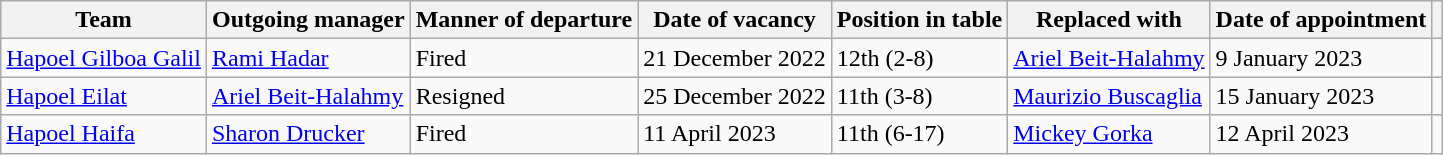<table class="wikitable sortable">
<tr>
<th>Team</th>
<th>Outgoing manager</th>
<th>Manner of departure</th>
<th>Date of vacancy</th>
<th>Position in table</th>
<th>Replaced with</th>
<th>Date of appointment</th>
<th></th>
</tr>
<tr>
<td><a href='#'>Hapoel Gilboa Galil</a></td>
<td> <a href='#'>Rami Hadar</a></td>
<td>Fired</td>
<td>21 December 2022</td>
<td>12th (2-8)</td>
<td> <a href='#'>Ariel Beit-Halahmy</a></td>
<td>9 January 2023</td>
<td></td>
</tr>
<tr>
<td><a href='#'>Hapoel Eilat</a></td>
<td> <a href='#'>Ariel Beit-Halahmy</a></td>
<td>Resigned</td>
<td>25 December 2022</td>
<td>11th (3-8)</td>
<td> <a href='#'>Maurizio Buscaglia</a></td>
<td>15 January 2023</td>
<td></td>
</tr>
<tr>
<td><a href='#'>Hapoel Haifa</a></td>
<td> <a href='#'>Sharon Drucker</a></td>
<td>Fired</td>
<td>11 April 2023</td>
<td>11th (6-17)</td>
<td> <a href='#'>Mickey Gorka</a></td>
<td>12 April 2023</td>
<td></td>
</tr>
</table>
